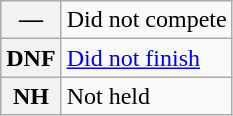<table class="wikitable">
<tr>
<th scope="row">—</th>
<td>Did not compete</td>
</tr>
<tr>
<th scope="row">DNF</th>
<td><a href='#'>Did not finish</a></td>
</tr>
<tr>
<th scope="row">NH</th>
<td>Not held</td>
</tr>
</table>
